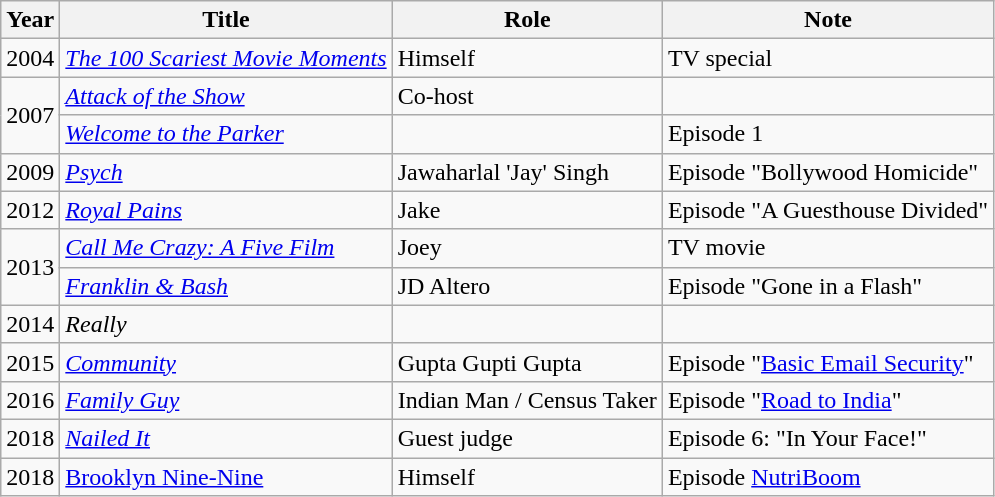<table class="wikitable">
<tr>
<th>Year</th>
<th>Title</th>
<th>Role</th>
<th>Note</th>
</tr>
<tr>
<td>2004</td>
<td><em><a href='#'>The 100 Scariest Movie Moments</a></em></td>
<td>Himself</td>
<td>TV special</td>
</tr>
<tr>
<td rowspan=2>2007</td>
<td><em><a href='#'>Attack of the Show</a></em></td>
<td>Co-host</td>
<td></td>
</tr>
<tr>
<td><em><a href='#'>Welcome to the Parker</a></em></td>
<td></td>
<td>Episode 1</td>
</tr>
<tr>
<td>2009</td>
<td><em><a href='#'>Psych</a></em></td>
<td>Jawaharlal 'Jay' Singh</td>
<td>Episode "Bollywood Homicide"</td>
</tr>
<tr>
<td>2012</td>
<td><em><a href='#'>Royal Pains</a></em></td>
<td>Jake</td>
<td>Episode "A Guesthouse Divided"</td>
</tr>
<tr>
<td rowspan=2>2013</td>
<td><em><a href='#'>Call Me Crazy: A Five Film</a></em></td>
<td>Joey</td>
<td>TV movie</td>
</tr>
<tr>
<td><em><a href='#'>Franklin & Bash</a></em></td>
<td>JD Altero</td>
<td>Episode "Gone in a Flash"</td>
</tr>
<tr>
<td>2014</td>
<td><em>Really</em></td>
<td></td>
<td></td>
</tr>
<tr>
<td>2015</td>
<td><em><a href='#'>Community</a></em></td>
<td>Gupta Gupti Gupta</td>
<td>Episode "<a href='#'>Basic Email Security</a>"</td>
</tr>
<tr>
<td>2016</td>
<td><em><a href='#'>Family Guy</a></em></td>
<td>Indian Man / Census Taker</td>
<td>Episode "<a href='#'>Road to India</a>"</td>
</tr>
<tr>
<td>2018</td>
<td><em><a href='#'>Nailed It</a></td>
<td>Guest judge</td>
<td>Episode 6: "In Your Face!"</td>
</tr>
<tr>
<td>2018</td>
<td></em><a href='#'>Brooklyn Nine-Nine</a><em></td>
<td>Himself</td>
<td>Episode <a href='#'>NutriBoom</a></td>
</tr>
</table>
